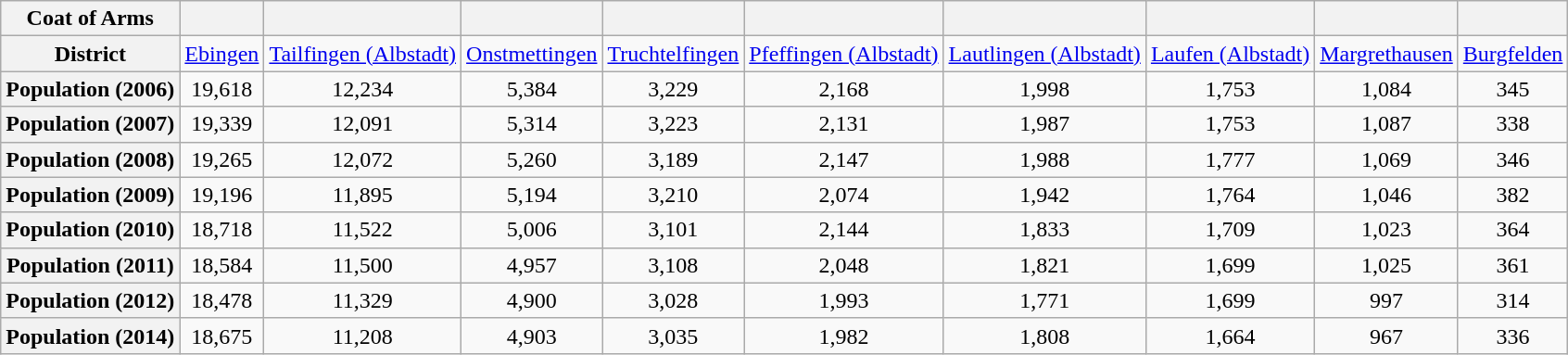<table class="wikitable" style="text-align:center">
<tr>
<th>Coat of Arms</th>
<th></th>
<th></th>
<th></th>
<th></th>
<th></th>
<th></th>
<th></th>
<th></th>
<th></th>
</tr>
<tr>
<th>District</th>
<td><a href='#'>Ebingen</a></td>
<td><a href='#'>Tailfingen (Albstadt)</a></td>
<td><a href='#'>Onstmettingen</a></td>
<td><a href='#'>Truchtelfingen</a></td>
<td><a href='#'>Pfeffingen (Albstadt)</a></td>
<td><a href='#'>Lautlingen (Albstadt)</a></td>
<td><a href='#'>Laufen (Albstadt)</a></td>
<td><a href='#'>Margrethausen</a></td>
<td><a href='#'>Burgfelden</a></td>
</tr>
<tr>
<th>Population (2006)</th>
<td>19,618</td>
<td>12,234</td>
<td>5,384</td>
<td>3,229</td>
<td>2,168</td>
<td>1,998</td>
<td>1,753</td>
<td>1,084</td>
<td>345</td>
</tr>
<tr>
<th>Population (2007)</th>
<td>19,339</td>
<td>12,091</td>
<td>5,314</td>
<td>3,223</td>
<td>2,131</td>
<td>1,987</td>
<td>1,753</td>
<td>1,087</td>
<td>338</td>
</tr>
<tr>
<th>Population (2008)</th>
<td>19,265</td>
<td>12,072</td>
<td>5,260</td>
<td>3,189</td>
<td>2,147</td>
<td>1,988</td>
<td>1,777</td>
<td>1,069</td>
<td>346</td>
</tr>
<tr>
<th>Population (2009)</th>
<td>19,196</td>
<td>11,895</td>
<td>5,194</td>
<td>3,210</td>
<td>2,074</td>
<td>1,942</td>
<td>1,764</td>
<td>1,046</td>
<td>382</td>
</tr>
<tr>
<th>Population (2010)</th>
<td>18,718</td>
<td>11,522</td>
<td>5,006</td>
<td>3,101</td>
<td>2,144</td>
<td>1,833</td>
<td>1,709</td>
<td>1,023</td>
<td>364</td>
</tr>
<tr>
<th>Population (2011)</th>
<td>18,584</td>
<td>11,500</td>
<td>4,957</td>
<td>3,108</td>
<td>2,048</td>
<td>1,821</td>
<td>1,699</td>
<td>1,025</td>
<td>361</td>
</tr>
<tr>
<th>Population (2012)</th>
<td>18,478</td>
<td>11,329</td>
<td>4,900</td>
<td>3,028</td>
<td>1,993</td>
<td>1,771</td>
<td>1,699</td>
<td>997</td>
<td>314</td>
</tr>
<tr>
<th>Population (2014)</th>
<td>18,675</td>
<td>11,208</td>
<td>4,903</td>
<td>3,035</td>
<td>1,982</td>
<td>1,808</td>
<td>1,664</td>
<td>967</td>
<td>336</td>
</tr>
</table>
